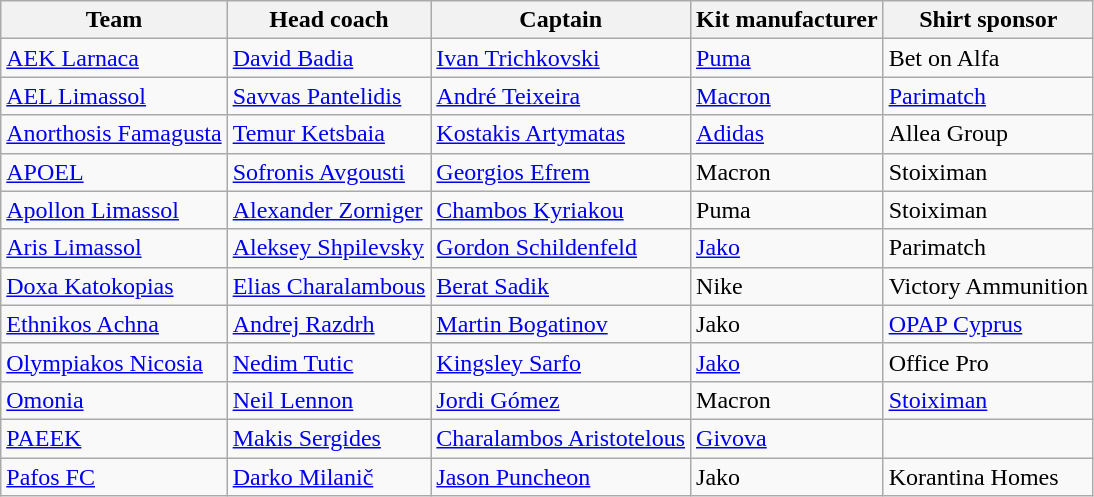<table class="wikitable sortable" style="text-align: left;">
<tr>
<th>Team</th>
<th>Head coach</th>
<th>Captain</th>
<th>Kit manufacturer</th>
<th>Shirt sponsor</th>
</tr>
<tr>
<td><a href='#'>AEK Larnaca</a></td>
<td> <a href='#'>David Badia</a></td>
<td> <a href='#'>Ivan Trichkovski</a></td>
<td><a href='#'>Puma</a></td>
<td>Bet on Alfa</td>
</tr>
<tr>
<td><a href='#'>AEL Limassol</a></td>
<td> <a href='#'>Savvas Pantelidis</a></td>
<td> <a href='#'>André Teixeira</a></td>
<td><a href='#'>Macron</a></td>
<td><a href='#'>Parimatch</a></td>
</tr>
<tr>
<td><a href='#'>Anorthosis Famagusta</a></td>
<td> <a href='#'>Temur Ketsbaia</a></td>
<td> <a href='#'>Kostakis Artymatas</a></td>
<td><a href='#'>Adidas</a></td>
<td>Allea Group</td>
</tr>
<tr>
<td><a href='#'>APOEL</a></td>
<td> <a href='#'>Sofronis Avgousti</a></td>
<td> <a href='#'>Georgios Efrem</a></td>
<td>Macron</td>
<td>Stoiximan</td>
</tr>
<tr>
<td><a href='#'>Apollon Limassol</a></td>
<td> <a href='#'>Alexander Zorniger</a></td>
<td> <a href='#'>Chambos Kyriakou</a></td>
<td>Puma</td>
<td>Stoiximan</td>
</tr>
<tr>
<td><a href='#'>Aris Limassol</a></td>
<td> <a href='#'>Aleksey Shpilevsky</a></td>
<td> <a href='#'>Gordon Schildenfeld</a></td>
<td><a href='#'>Jako</a></td>
<td>Parimatch</td>
</tr>
<tr>
<td><a href='#'>Doxa Katokopias</a></td>
<td> <a href='#'>Elias Charalambous</a></td>
<td> <a href='#'>Berat Sadik</a></td>
<td>Nike</td>
<td>Victory Ammunition</td>
</tr>
<tr>
<td><a href='#'>Ethnikos Achna</a></td>
<td> <a href='#'>Andrej Razdrh</a></td>
<td> <a href='#'>Martin Bogatinov</a></td>
<td>Jako</td>
<td><a href='#'>OPAP Cyprus</a></td>
</tr>
<tr>
<td><a href='#'>Olympiakos Nicosia</a></td>
<td> <a href='#'>Nedim Tutic</a></td>
<td> <a href='#'>Kingsley Sarfo</a></td>
<td><a href='#'>Jako</a></td>
<td>Office Pro</td>
</tr>
<tr>
<td><a href='#'>Omonia</a></td>
<td> <a href='#'>Neil Lennon</a></td>
<td> <a href='#'>Jordi Gómez</a></td>
<td>Macron</td>
<td><a href='#'>Stoiximan</a></td>
</tr>
<tr>
<td><a href='#'>PAEEK</a></td>
<td> <a href='#'>Makis Sergides</a></td>
<td> <a href='#'>Charalambos Aristotelous</a></td>
<td><a href='#'>Givova</a></td>
<td></td>
</tr>
<tr>
<td><a href='#'>Pafos FC</a></td>
<td> <a href='#'>Darko Milanič</a></td>
<td> <a href='#'>Jason Puncheon</a></td>
<td>Jako</td>
<td>Korantina Homes</td>
</tr>
</table>
